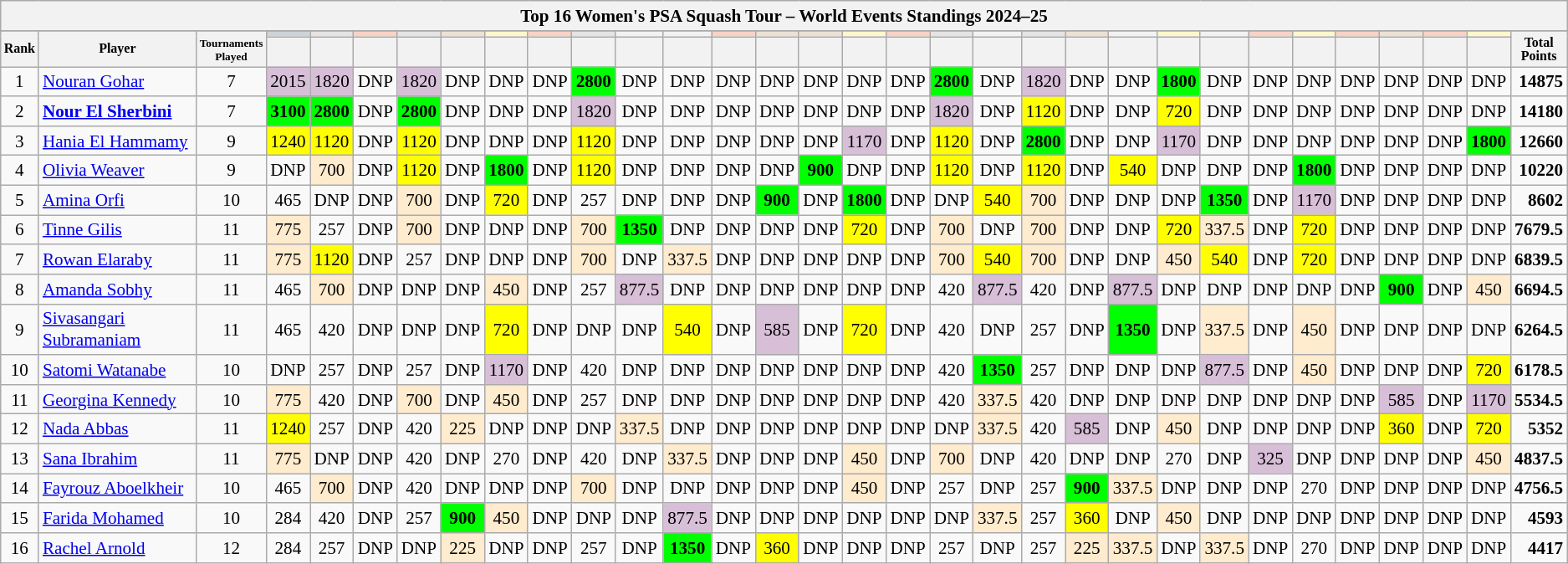<table class="wikitable sortable" style="font-size: 88%">
<tr>
<th colspan=32 align="center">Top 16 Women's PSA Squash Tour – World Events Standings 2024–25</th>
</tr>
<tr>
</tr>
<tr style="font-size:8pt;font-weight:bold">
<th rowspan=2 align="center">Rank</th>
<th rowspan=2 align="center">Player</th>
<th rowspan=2 align="center"><small>Tournaments<br>Played</small></th>
<th style="background:#ccd4d7;"><small></small></th>
<th style="background:#E5E4E2;"><small></small></th>
<th style="background:#f9d2c4;"><small></small></th>
<th style="background:#E5E4E2;"><small></small></th>
<th style="background:#ede1d4;"><small></small></th>
<th style="background:#fff7cc;"><small></small></th>
<th style="background:#f9d2c4;"><small></small></th>
<th style="background:#E5E4E2;"><small></small></th>
<th style="background:#f2f2f2;"><small></small></th>
<th style="background:#f2f2f2;"><small></small></th>
<th style="background:#f9d2c4;"><small></small></th>
<th style="background:#ede1d4;"><small></small></th>
<th style="background:#ede1d4;"><small></small></th>
<th style="background:#fff7cc;"><small></small></th>
<th style="background:#f9d2c4;"><small></small></th>
<th style="background:#E5E4E2;"><small></small></th>
<th style="background:#f2f2f2;"><small></small></th>
<th style="background:#E5E4E2;"><small></small></th>
<th style="background:#ede1d4;"><small></small></th>
<th style="background:#f2f2f2;"><small></small></th>
<th style="background:#fff7cc;"><small></small></th>
<th style="background:#f2f2f2;"><small></small></th>
<th style="background:#f9d2c4;"><small></small></th>
<th style="background:#fff7cc;"><small></small></th>
<th style="background:#f9d2c4;"><small></small></th>
<th style="background:#ede1d4;"><small></small></th>
<th style="background:#f9d2c4;"><small></small></th>
<th style="background:#fff7cc;"><small></small></th>
<th rowspan=2 align="center">Total<br>Points</th>
</tr>
<tr>
<th data-sort-type=number> </th>
<th data-sort-type=number></th>
<th data-sort-type=number></th>
<th data-sort-type=number></th>
<th data-sort-type=number></th>
<th data-sort-type=number></th>
<th data-sort-type=number></th>
<th data-sort-type=number></th>
<th data-sort-type=number></th>
<th data-sort-type=number></th>
<th data-sort-type=number></th>
<th data-sort-type=number></th>
<th data-sort-type=number></th>
<th data-sort-type=number></th>
<th data-sort-type=number></th>
<th data-sort-type=number></th>
<th data-sort-type=number></th>
<th data-sort-type=number></th>
<th data-sort-type=number></th>
<th data-sort-type=number></th>
<th data-sort-type=number></th>
<th data-sort-type=number></th>
<th data-sort-type=number></th>
<th data-sort-type=number></th>
<th data-sort-type=number></th>
<th data-sort-type=number></th>
<th data-sort-type=number></th>
<th data-sort-type=number></th>
</tr>
<tr>
<td align=center>1</td>
<td> <a href='#'>Nouran Gohar</a></td>
<td align=center>7</td>
<td align=center style="background:#D8BFD8">2015</td>
<td align=center style="background:#D8BFD8">1820</td>
<td align=center>DNP</td>
<td align=center style="background:#D8BFD8">1820</td>
<td align=center>DNP</td>
<td align=center>DNP</td>
<td align=center>DNP</td>
<td align=center style="background:#00ff00"><strong>2800</strong></td>
<td align=center>DNP</td>
<td align=center>DNP</td>
<td align=center>DNP</td>
<td align=center>DNP</td>
<td align=center>DNP</td>
<td align=center>DNP</td>
<td align=center>DNP</td>
<td align=center style="background:#00ff00"><strong>2800</strong></td>
<td align=center>DNP</td>
<td align=center style="background:#D8BFD8">1820</td>
<td align=center>DNP</td>
<td align=center>DNP</td>
<td align=center style="background:#00ff00"><strong>1800</strong></td>
<td align=center>DNP</td>
<td align=center>DNP</td>
<td align=center>DNP</td>
<td align=center>DNP</td>
<td align=center>DNP</td>
<td align=center>DNP</td>
<td align=center>DNP</td>
<td align=right><strong>14875</strong></td>
</tr>
<tr>
<td align=center>2</td>
<td> <strong><a href='#'>Nour El Sherbini</a></strong></td>
<td align=center>7</td>
<td align=center style="background:#00ff00"><strong>3100</strong></td>
<td align=center style="background:#00ff00"><strong>2800</strong></td>
<td align=center>DNP</td>
<td align=center style="background:#00ff00"><strong>2800</strong></td>
<td align=center>DNP</td>
<td align=center>DNP</td>
<td align=center>DNP</td>
<td align=center style="background:#D8BFD8">1820</td>
<td align=center>DNP</td>
<td align=center>DNP</td>
<td align=center>DNP</td>
<td align=center>DNP</td>
<td align=center>DNP</td>
<td align=center>DNP</td>
<td align=center>DNP</td>
<td align=center style="background:#D8BFD8">1820</td>
<td align=center>DNP</td>
<td align=center style="background:#ffff00">1120</td>
<td align=center>DNP</td>
<td align=center>DNP</td>
<td align=center style="background:#ffff00">720</td>
<td align=center>DNP</td>
<td align=center>DNP</td>
<td align=center>DNP</td>
<td align=center>DNP</td>
<td align=center>DNP</td>
<td align=center>DNP</td>
<td align=center>DNP</td>
<td align=right><strong>14180</strong></td>
</tr>
<tr>
<td align=center>3</td>
<td> <a href='#'>Hania El Hammamy</a></td>
<td align=center>9</td>
<td align=center style="background:#ffff00">1240</td>
<td align=center style="background:#ffff00">1120</td>
<td align=center>DNP</td>
<td align=center style="background:#ffff00">1120</td>
<td align=center>DNP</td>
<td align=center>DNP</td>
<td align=center>DNP</td>
<td align=center style="background:#ffff00">1120</td>
<td align=center>DNP</td>
<td align=center>DNP</td>
<td align=center>DNP</td>
<td align=center>DNP</td>
<td align=center>DNP</td>
<td align=center style="background:#D8BFD8">1170</td>
<td align=center>DNP</td>
<td align=center style="background:#ffff00">1120</td>
<td align=center>DNP</td>
<td align=center style="background:#00ff00"><strong>2800</strong></td>
<td align=center>DNP</td>
<td align=center>DNP</td>
<td align=center style="background:#D8BFD8">1170</td>
<td align=center>DNP</td>
<td align=center>DNP</td>
<td align=center>DNP</td>
<td align=center>DNP</td>
<td align=center>DNP</td>
<td align=center>DNP</td>
<td align=center style="background:#00ff00"><strong>1800</strong></td>
<td align=right><strong>12660</strong></td>
</tr>
<tr>
<td align=center>4</td>
<td> <a href='#'>Olivia Weaver</a></td>
<td align=center>9</td>
<td align=center>DNP</td>
<td align=center style="background:#ffebcd">700</td>
<td align=center>DNP</td>
<td align=center style="background:#ffff00">1120</td>
<td align=center>DNP</td>
<td align=center style="background:#00ff00"><strong>1800</strong></td>
<td align=center>DNP</td>
<td align=center style="background:#ffff00">1120</td>
<td align=center>DNP</td>
<td align=center>DNP</td>
<td align=center>DNP</td>
<td align=center>DNP</td>
<td align=center style="background:#00ff00"><strong>900</strong></td>
<td align=center>DNP</td>
<td align=center>DNP</td>
<td align=center style="background:#ffff00">1120</td>
<td align=center>DNP</td>
<td align=center style="background:#ffff00">1120</td>
<td align=center>DNP</td>
<td align=center style="background:#ffff00">540</td>
<td align=center>DNP</td>
<td align=center>DNP</td>
<td align=center>DNP</td>
<td align=center style="background:#00ff00"><strong>1800</strong></td>
<td align=center>DNP</td>
<td align=center>DNP</td>
<td align=center>DNP</td>
<td align=center>DNP</td>
<td align=right><strong>10220</strong></td>
</tr>
<tr>
<td align=center>5</td>
<td> <a href='#'>Amina Orfi</a></td>
<td align=center>10</td>
<td align=center>465</td>
<td align=center>DNP</td>
<td align=center>DNP</td>
<td align=center style="background:#ffebcd">700</td>
<td align=center>DNP</td>
<td align=center style="background:#ffff00">720</td>
<td align=center>DNP</td>
<td align=center>257</td>
<td align=center>DNP</td>
<td align=center>DNP</td>
<td align=center>DNP</td>
<td align=center style="background:#00ff00"><strong>900</strong></td>
<td align=center>DNP</td>
<td align=center style="background:#00ff00"><strong>1800</strong></td>
<td align=center>DNP</td>
<td align=center>DNP</td>
<td align=center style="background:#ffff00">540</td>
<td align=center style="background:#ffebcd">700</td>
<td align=center>DNP</td>
<td align=center>DNP</td>
<td align=center>DNP</td>
<td align=center style="background:#00ff00"><strong>1350</strong></td>
<td align=center>DNP</td>
<td align=center style="background:#D8BFD8">1170</td>
<td align=center>DNP</td>
<td align=center>DNP</td>
<td align=center>DNP</td>
<td align=center>DNP</td>
<td align=right><strong>8602</strong></td>
</tr>
<tr>
<td align=center>6</td>
<td> <a href='#'>Tinne Gilis</a></td>
<td align=center>11</td>
<td align=center style="background:#ffebcd">775</td>
<td align=center>257</td>
<td align=center>DNP</td>
<td align=center style="background:#ffebcd">700</td>
<td align=center>DNP</td>
<td align=center>DNP</td>
<td align=center>DNP</td>
<td align=center style="background:#ffebcd">700</td>
<td align=center style="background:#00ff00"><strong>1350</strong></td>
<td align=center>DNP</td>
<td align=center>DNP</td>
<td align=center>DNP</td>
<td align=center>DNP</td>
<td align=center style="background:#ffff00">720</td>
<td align=center>DNP</td>
<td align=center style="background:#ffebcd">700</td>
<td align=center>DNP</td>
<td align=center style="background:#ffebcd">700</td>
<td align=center>DNP</td>
<td align=center>DNP</td>
<td align=center style="background:#ffff00">720</td>
<td align=center style="background:#ffebcd">337.5</td>
<td align=center>DNP</td>
<td align=center style="background:#ffff00">720</td>
<td align=center>DNP</td>
<td align=center>DNP</td>
<td align=center>DNP</td>
<td align=center>DNP</td>
<td align=right><strong>7679.5</strong></td>
</tr>
<tr>
<td align=center>7</td>
<td> <a href='#'>Rowan Elaraby</a></td>
<td align=center>11</td>
<td align=center style="background:#ffebcd">775</td>
<td align=center style="background:#ffff00">1120</td>
<td align=center>DNP</td>
<td align=center>257</td>
<td align=center>DNP</td>
<td align=center>DNP</td>
<td align=center>DNP</td>
<td align=center style="background:#ffebcd">700</td>
<td align=center>DNP</td>
<td align=center style="background:#ffebcd">337.5</td>
<td align=center>DNP</td>
<td align=center>DNP</td>
<td align=center>DNP</td>
<td align=center>DNP</td>
<td align=center>DNP</td>
<td align=center style="background:#ffebcd">700</td>
<td align=center style="background:#ffff00">540</td>
<td align=center style="background:#ffebcd">700</td>
<td align=center>DNP</td>
<td align=center>DNP</td>
<td align=center style="background:#ffebcd">450</td>
<td align=center style="background:#ffff00">540</td>
<td align=center>DNP</td>
<td align=center style="background:#ffff00">720</td>
<td align=center>DNP</td>
<td align=center>DNP</td>
<td align=center>DNP</td>
<td align=center>DNP</td>
<td align=right><strong>6839.5</strong></td>
</tr>
<tr>
<td align=center>8</td>
<td> <a href='#'>Amanda Sobhy</a></td>
<td align=center>11</td>
<td align=center>465</td>
<td align=center style="background:#ffebcd">700</td>
<td align=center>DNP</td>
<td align=center>DNP</td>
<td align=center>DNP</td>
<td align=center style="background:#ffebcd">450</td>
<td align=center>DNP</td>
<td align=center>257</td>
<td align=center style="background:#D8BFD8">877.5</td>
<td align=center>DNP</td>
<td align=center>DNP</td>
<td align=center>DNP</td>
<td align=center>DNP</td>
<td align=center>DNP</td>
<td align=center>DNP</td>
<td align=center>420</td>
<td align=center style="background:#D8BFD8">877.5</td>
<td align=center>420</td>
<td align=center>DNP</td>
<td align=center style="background:#D8BFD8">877.5</td>
<td align=center>DNP</td>
<td align=center>DNP</td>
<td align=center>DNP</td>
<td align=center>DNP</td>
<td align=center>DNP</td>
<td align=center style="background:#00ff00"><strong>900</strong></td>
<td align=center>DNP</td>
<td align=center style="background:#ffebcd">450</td>
<td align=right><strong>6694.5</strong></td>
</tr>
<tr>
<td align=center>9</td>
<td> <a href='#'>Sivasangari Subramaniam</a></td>
<td align=center>11</td>
<td align=center>465</td>
<td align=center>420</td>
<td align=center>DNP</td>
<td align=center>DNP</td>
<td align=center>DNP</td>
<td align=center style="background:#ffff00">720</td>
<td align=center>DNP</td>
<td align=center>DNP</td>
<td align=center>DNP</td>
<td align=center style="background:#ffff00">540</td>
<td align=center>DNP</td>
<td align=center style="background:#D8BFD8">585</td>
<td align=center>DNP</td>
<td align=center style="background:#ffff00">720</td>
<td align=center>DNP</td>
<td align=center>420</td>
<td align=center>DNP</td>
<td align=center>257</td>
<td align=center>DNP</td>
<td align=center style="background:#00ff00"><strong>1350</strong></td>
<td align=center>DNP</td>
<td align=center style="background:#ffebcd">337.5</td>
<td align=center>DNP</td>
<td align=center style="background:#ffebcd">450</td>
<td align=center>DNP</td>
<td align=center>DNP</td>
<td align=center>DNP</td>
<td align=center>DNP</td>
<td align=right><strong>6264.5</strong></td>
</tr>
<tr>
<td align=center>10</td>
<td> <a href='#'>Satomi Watanabe</a></td>
<td align=center>10</td>
<td align=center>DNP</td>
<td align=center>257</td>
<td align=center>DNP</td>
<td align=center>257</td>
<td align=center>DNP</td>
<td align=center style="background:#D8BFD8">1170</td>
<td align=center>DNP</td>
<td align=center>420</td>
<td align=center>DNP</td>
<td align=center>DNP</td>
<td align=center>DNP</td>
<td align=center>DNP</td>
<td align=center>DNP</td>
<td align=center>DNP</td>
<td align=center>DNP</td>
<td align=center>420</td>
<td align=center style="background:#00ff00"><strong>1350</strong></td>
<td align=center>257</td>
<td align=center>DNP</td>
<td align=center>DNP</td>
<td align=center>DNP</td>
<td align=center style="background:#D8BFD8">877.5</td>
<td align=center>DNP</td>
<td align=center style="background:#ffebcd">450</td>
<td align=center>DNP</td>
<td align=center>DNP</td>
<td align=center>DNP</td>
<td align=center style="background:#ffff00">720</td>
<td align=right><strong>6178.5</strong></td>
</tr>
<tr>
<td align=center>11</td>
<td> <a href='#'>Georgina Kennedy</a></td>
<td align=center>10</td>
<td align=center style="background:#ffebcd">775</td>
<td align=center>420</td>
<td align=center>DNP</td>
<td align=center style="background:#ffebcd">700</td>
<td align=center>DNP</td>
<td align=center style="background:#ffebcd">450</td>
<td align=center>DNP</td>
<td align=center>257</td>
<td align=center>DNP</td>
<td align=center>DNP</td>
<td align=center>DNP</td>
<td align=center>DNP</td>
<td align=center>DNP</td>
<td align=center>DNP</td>
<td align=center>DNP</td>
<td align=center>420</td>
<td align=center style="background:#ffebcd">337.5</td>
<td align=center>420</td>
<td align=center>DNP</td>
<td align=center>DNP</td>
<td align=center>DNP</td>
<td align=center>DNP</td>
<td align=center>DNP</td>
<td align=center>DNP</td>
<td align=center>DNP</td>
<td align=center style="background:#D8BFD8">585</td>
<td align=center>DNP</td>
<td align=center style="background:#D8BFD8">1170</td>
<td align=right><strong>5534.5</strong></td>
</tr>
<tr>
<td align=center>12</td>
<td> <a href='#'>Nada Abbas</a></td>
<td align=center>11</td>
<td align=center style="background:#ffff00">1240</td>
<td align=center>257</td>
<td align=center>DNP</td>
<td align=center>420</td>
<td align=center style="background:#ffebcd">225</td>
<td align=center>DNP</td>
<td align=center>DNP</td>
<td align=center>DNP</td>
<td align=center style="background:#ffebcd">337.5</td>
<td align=center>DNP</td>
<td align=center>DNP</td>
<td align=center>DNP</td>
<td align=center>DNP</td>
<td align=center>DNP</td>
<td align=center>DNP</td>
<td align=center>DNP</td>
<td align=center style="background:#ffebcd">337.5</td>
<td align=center>420</td>
<td align=center style="background:#D8BFD8">585</td>
<td align=center>DNP</td>
<td align=center style="background:#ffebcd">450</td>
<td align=center>DNP</td>
<td align=center>DNP</td>
<td align=center>DNP</td>
<td align=center>DNP</td>
<td align=center style="background:#ffff00">360</td>
<td align=center>DNP</td>
<td align=center style="background:#ffff00">720</td>
<td align=right><strong>5352</strong></td>
</tr>
<tr>
<td align=center>13</td>
<td> <a href='#'>Sana Ibrahim</a></td>
<td align=center>11</td>
<td align=center style="background:#ffebcd">775</td>
<td align=center>DNP</td>
<td align=center>DNP</td>
<td align=center>420</td>
<td align=center>DNP</td>
<td align=center>270</td>
<td align=center>DNP</td>
<td align=center>420</td>
<td align=center>DNP</td>
<td align=center style="background:#ffebcd">337.5</td>
<td align=center>DNP</td>
<td align=center>DNP</td>
<td align=center>DNP</td>
<td align=center style="background:#ffebcd">450</td>
<td align=center>DNP</td>
<td align=center style="background:#ffebcd">700</td>
<td align=center>DNP</td>
<td align=center>420</td>
<td align=center>DNP</td>
<td align=center>DNP</td>
<td align=center>270</td>
<td align=center>DNP</td>
<td align=center style="background:#D8BFD8">325</td>
<td align=center>DNP</td>
<td align=center>DNP</td>
<td align=center>DNP</td>
<td align=center>DNP</td>
<td align=center style="background:#ffebcd">450</td>
<td align=right><strong>4837.5</strong></td>
</tr>
<tr>
<td align=center>14</td>
<td> <a href='#'>Fayrouz Aboelkheir</a></td>
<td align=center>10</td>
<td align=center>465</td>
<td align=center style="background:#ffebcd">700</td>
<td align=center>DNP</td>
<td align=center>420</td>
<td align=center>DNP</td>
<td align=center>DNP</td>
<td align=center>DNP</td>
<td align=center style="background:#ffebcd">700</td>
<td align=center>DNP</td>
<td align=center>DNP</td>
<td align=center>DNP</td>
<td align=center>DNP</td>
<td align=center>DNP</td>
<td align=center style="background:#ffebcd">450</td>
<td align=center>DNP</td>
<td align=center>257</td>
<td align=center>DNP</td>
<td align=center>257</td>
<td align=center style="background:#00ff00"><strong>900</strong></td>
<td align=center style="background:#ffebcd">337.5</td>
<td align=center>DNP</td>
<td align=center>DNP</td>
<td align=center>DNP</td>
<td align=center>270</td>
<td align=center>DNP</td>
<td align=center>DNP</td>
<td align=center>DNP</td>
<td align=center>DNP</td>
<td align=right><strong>4756.5</strong></td>
</tr>
<tr>
<td align=center>15</td>
<td> <a href='#'>Farida Mohamed</a></td>
<td align=center>10</td>
<td align=center>284</td>
<td align=center>420</td>
<td align=center>DNP</td>
<td align=center>257</td>
<td align=center style="background:#00ff00"><strong>900</strong></td>
<td align=center style="background:#ffebcd">450</td>
<td align=center>DNP</td>
<td align=center>DNP</td>
<td align=center>DNP</td>
<td align=center style="background:#D8BFD8">877.5</td>
<td align=center>DNP</td>
<td align=center>DNP</td>
<td align=center>DNP</td>
<td align=center>DNP</td>
<td align=center>DNP</td>
<td align=center>DNP</td>
<td align=center style="background:#ffebcd">337.5</td>
<td align=center>257</td>
<td align=center style="background:#ffff00">360</td>
<td align=center>DNP</td>
<td align=center style="background:#ffebcd">450</td>
<td align=center>DNP</td>
<td align=center>DNP</td>
<td align=center>DNP</td>
<td align=center>DNP</td>
<td align=center>DNP</td>
<td align=center>DNP</td>
<td align=center>DNP</td>
<td align=right><strong>4593</strong></td>
</tr>
<tr>
<td align=center>16</td>
<td> <a href='#'>Rachel Arnold</a></td>
<td align=center>12</td>
<td align=center>284</td>
<td align=center>257</td>
<td align=center>DNP</td>
<td align=center>DNP</td>
<td align=center style="background:#ffebcd">225</td>
<td align=center>DNP</td>
<td align=center>DNP</td>
<td align=center>257</td>
<td align=center>DNP</td>
<td align=center style="background:#00ff00"><strong>1350</strong></td>
<td align=center>DNP</td>
<td align=center style="background:#ffff00">360</td>
<td align=center>DNP</td>
<td align=center>DNP</td>
<td align=center>DNP</td>
<td align=center>257</td>
<td align=center>DNP</td>
<td align=center>257</td>
<td align=center style="background:#ffebcd">225</td>
<td align=center style="background:#ffebcd">337.5</td>
<td align=center>DNP</td>
<td align=center style="background:#ffebcd">337.5</td>
<td align=center>DNP</td>
<td align=center>270</td>
<td align=center>DNP</td>
<td align=center>DNP</td>
<td align=center>DNP</td>
<td align=center>DNP</td>
<td align=right><strong>4417</strong><br></td>
</tr>
</table>
